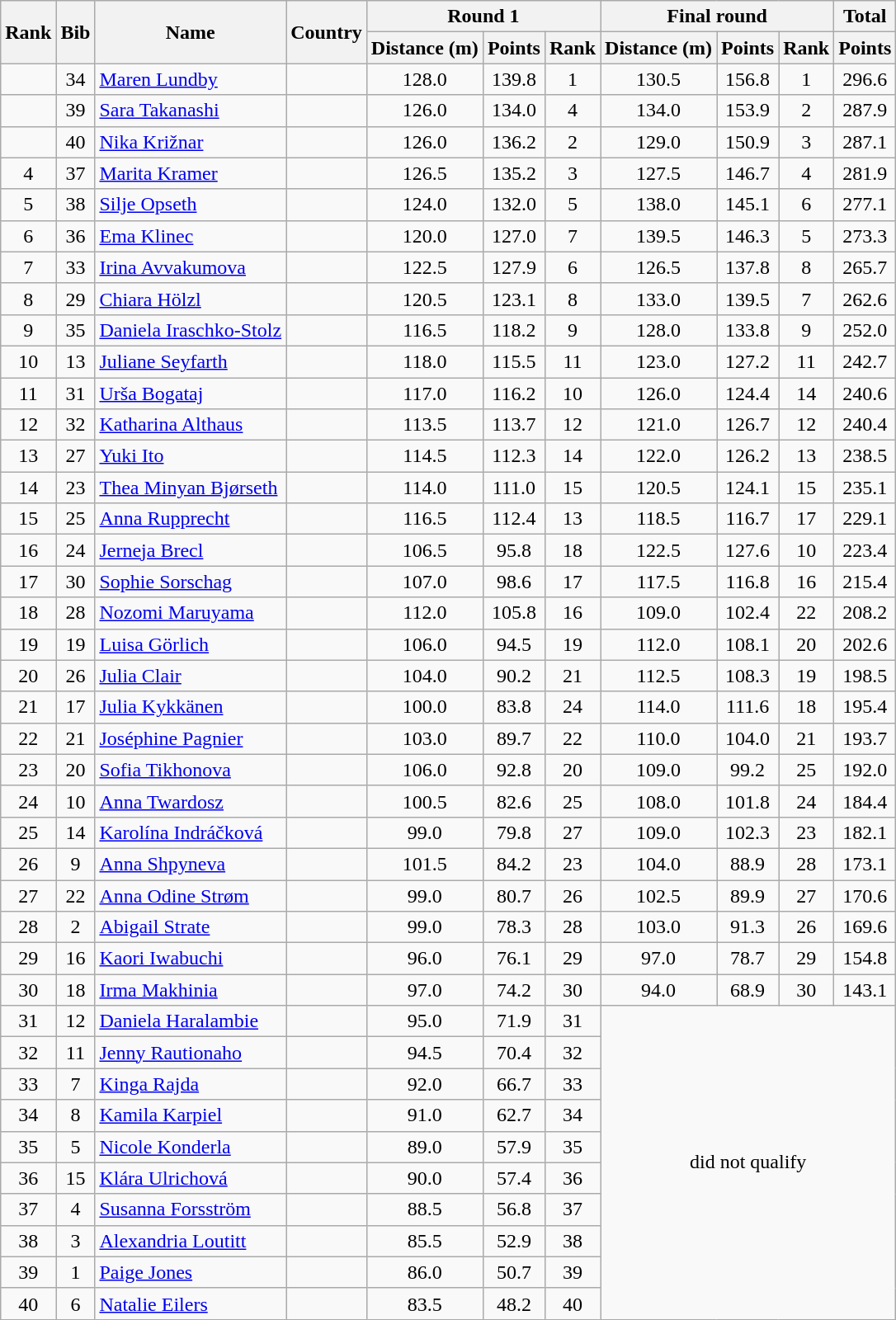<table class="wikitable sortable" style="text-align:center">
<tr>
<th rowspan=2>Rank</th>
<th rowspan=2>Bib</th>
<th rowspan=2>Name</th>
<th rowspan=2>Country</th>
<th colspan=3>Round 1</th>
<th colspan=3>Final round</th>
<th>Total</th>
</tr>
<tr>
<th>Distance (m)</th>
<th>Points</th>
<th>Rank</th>
<th>Distance (m)</th>
<th>Points</th>
<th>Rank</th>
<th>Points</th>
</tr>
<tr>
<td></td>
<td>34</td>
<td align=left><a href='#'>Maren Lundby</a></td>
<td align=left></td>
<td>128.0</td>
<td>139.8</td>
<td>1</td>
<td>130.5</td>
<td>156.8</td>
<td>1</td>
<td>296.6</td>
</tr>
<tr>
<td></td>
<td>39</td>
<td align=left><a href='#'>Sara Takanashi</a></td>
<td align=left></td>
<td>126.0</td>
<td>134.0</td>
<td>4</td>
<td>134.0</td>
<td>153.9</td>
<td>2</td>
<td>287.9</td>
</tr>
<tr>
<td></td>
<td>40</td>
<td align=left><a href='#'>Nika Križnar</a></td>
<td align=left></td>
<td>126.0</td>
<td>136.2</td>
<td>2</td>
<td>129.0</td>
<td>150.9</td>
<td>3</td>
<td>287.1</td>
</tr>
<tr>
<td>4</td>
<td>37</td>
<td align=left><a href='#'>Marita Kramer</a></td>
<td align=left></td>
<td>126.5</td>
<td>135.2</td>
<td>3</td>
<td>127.5</td>
<td>146.7</td>
<td>4</td>
<td>281.9</td>
</tr>
<tr>
<td>5</td>
<td>38</td>
<td align=left><a href='#'>Silje Opseth</a></td>
<td align=left></td>
<td>124.0</td>
<td>132.0</td>
<td>5</td>
<td>138.0</td>
<td>145.1</td>
<td>6</td>
<td>277.1</td>
</tr>
<tr>
<td>6</td>
<td>36</td>
<td align=left><a href='#'>Ema Klinec</a></td>
<td align=left></td>
<td>120.0</td>
<td>127.0</td>
<td>7</td>
<td>139.5</td>
<td>146.3</td>
<td>5</td>
<td>273.3</td>
</tr>
<tr>
<td>7</td>
<td>33</td>
<td align=left><a href='#'>Irina Avvakumova</a></td>
<td align=left></td>
<td>122.5</td>
<td>127.9</td>
<td>6</td>
<td>126.5</td>
<td>137.8</td>
<td>8</td>
<td>265.7</td>
</tr>
<tr>
<td>8</td>
<td>29</td>
<td align=left><a href='#'>Chiara Hölzl</a></td>
<td align=left></td>
<td>120.5</td>
<td>123.1</td>
<td>8</td>
<td>133.0</td>
<td>139.5</td>
<td>7</td>
<td>262.6</td>
</tr>
<tr>
<td>9</td>
<td>35</td>
<td align=left><a href='#'>Daniela Iraschko-Stolz</a></td>
<td align=left></td>
<td>116.5</td>
<td>118.2</td>
<td>9</td>
<td>128.0</td>
<td>133.8</td>
<td>9</td>
<td>252.0</td>
</tr>
<tr>
<td>10</td>
<td>13</td>
<td align=left><a href='#'>Juliane Seyfarth</a></td>
<td align=left></td>
<td>118.0</td>
<td>115.5</td>
<td>11</td>
<td>123.0</td>
<td>127.2</td>
<td>11</td>
<td>242.7</td>
</tr>
<tr>
<td>11</td>
<td>31</td>
<td align=left><a href='#'>Urša Bogataj</a></td>
<td align=left></td>
<td>117.0</td>
<td>116.2</td>
<td>10</td>
<td>126.0</td>
<td>124.4</td>
<td>14</td>
<td>240.6</td>
</tr>
<tr>
<td>12</td>
<td>32</td>
<td align=left><a href='#'>Katharina Althaus</a></td>
<td align=left></td>
<td>113.5</td>
<td>113.7</td>
<td>12</td>
<td>121.0</td>
<td>126.7</td>
<td>12</td>
<td>240.4</td>
</tr>
<tr>
<td>13</td>
<td>27</td>
<td align=left><a href='#'>Yuki Ito</a></td>
<td align=left></td>
<td>114.5</td>
<td>112.3</td>
<td>14</td>
<td>122.0</td>
<td>126.2</td>
<td>13</td>
<td>238.5</td>
</tr>
<tr>
<td>14</td>
<td>23</td>
<td align=left><a href='#'>Thea Minyan Bjørseth</a></td>
<td align=left></td>
<td>114.0</td>
<td>111.0</td>
<td>15</td>
<td>120.5</td>
<td>124.1</td>
<td>15</td>
<td>235.1</td>
</tr>
<tr>
<td>15</td>
<td>25</td>
<td align=left><a href='#'>Anna Rupprecht</a></td>
<td align=left></td>
<td>116.5</td>
<td>112.4</td>
<td>13</td>
<td>118.5</td>
<td>116.7</td>
<td>17</td>
<td>229.1</td>
</tr>
<tr>
<td>16</td>
<td>24</td>
<td align=left><a href='#'>Jerneja Brecl</a></td>
<td align=left></td>
<td>106.5</td>
<td>95.8</td>
<td>18</td>
<td>122.5</td>
<td>127.6</td>
<td>10</td>
<td>223.4</td>
</tr>
<tr>
<td>17</td>
<td>30</td>
<td align=left><a href='#'>Sophie Sorschag</a></td>
<td align=left></td>
<td>107.0</td>
<td>98.6</td>
<td>17</td>
<td>117.5</td>
<td>116.8</td>
<td>16</td>
<td>215.4</td>
</tr>
<tr>
<td>18</td>
<td>28</td>
<td align=left><a href='#'>Nozomi Maruyama</a></td>
<td align=left></td>
<td>112.0</td>
<td>105.8</td>
<td>16</td>
<td>109.0</td>
<td>102.4</td>
<td>22</td>
<td>208.2</td>
</tr>
<tr>
<td>19</td>
<td>19</td>
<td align=left><a href='#'>Luisa Görlich</a></td>
<td align=left></td>
<td>106.0</td>
<td>94.5</td>
<td>19</td>
<td>112.0</td>
<td>108.1</td>
<td>20</td>
<td>202.6</td>
</tr>
<tr>
<td>20</td>
<td>26</td>
<td align=left><a href='#'>Julia Clair</a></td>
<td align=left></td>
<td>104.0</td>
<td>90.2</td>
<td>21</td>
<td>112.5</td>
<td>108.3</td>
<td>19</td>
<td>198.5</td>
</tr>
<tr>
<td>21</td>
<td>17</td>
<td align=left><a href='#'>Julia Kykkänen</a></td>
<td align=left></td>
<td>100.0</td>
<td>83.8</td>
<td>24</td>
<td>114.0</td>
<td>111.6</td>
<td>18</td>
<td>195.4</td>
</tr>
<tr>
<td>22</td>
<td>21</td>
<td align=left><a href='#'>Joséphine Pagnier</a></td>
<td align=left></td>
<td>103.0</td>
<td>89.7</td>
<td>22</td>
<td>110.0</td>
<td>104.0</td>
<td>21</td>
<td>193.7</td>
</tr>
<tr>
<td>23</td>
<td>20</td>
<td align=left><a href='#'>Sofia Tikhonova</a></td>
<td align=left></td>
<td>106.0</td>
<td>92.8</td>
<td>20</td>
<td>109.0</td>
<td>99.2</td>
<td>25</td>
<td>192.0</td>
</tr>
<tr>
<td>24</td>
<td>10</td>
<td align=left><a href='#'>Anna Twardosz</a></td>
<td align=left></td>
<td>100.5</td>
<td>82.6</td>
<td>25</td>
<td>108.0</td>
<td>101.8</td>
<td>24</td>
<td>184.4</td>
</tr>
<tr>
<td>25</td>
<td>14</td>
<td align=left><a href='#'>Karolína Indráčková</a></td>
<td align=left></td>
<td>99.0</td>
<td>79.8</td>
<td>27</td>
<td>109.0</td>
<td>102.3</td>
<td>23</td>
<td>182.1</td>
</tr>
<tr>
<td>26</td>
<td>9</td>
<td align=left><a href='#'>Anna Shpyneva</a></td>
<td align=left></td>
<td>101.5</td>
<td>84.2</td>
<td>23</td>
<td>104.0</td>
<td>88.9</td>
<td>28</td>
<td>173.1</td>
</tr>
<tr>
<td>27</td>
<td>22</td>
<td align=left><a href='#'>Anna Odine Strøm</a></td>
<td align=left></td>
<td>99.0</td>
<td>80.7</td>
<td>26</td>
<td>102.5</td>
<td>89.9</td>
<td>27</td>
<td>170.6</td>
</tr>
<tr>
<td>28</td>
<td>2</td>
<td align=left><a href='#'>Abigail Strate</a></td>
<td align=left></td>
<td>99.0</td>
<td>78.3</td>
<td>28</td>
<td>103.0</td>
<td>91.3</td>
<td>26</td>
<td>169.6</td>
</tr>
<tr>
<td>29</td>
<td>16</td>
<td align=left><a href='#'>Kaori Iwabuchi</a></td>
<td align=left></td>
<td>96.0</td>
<td>76.1</td>
<td>29</td>
<td>97.0</td>
<td>78.7</td>
<td>29</td>
<td>154.8</td>
</tr>
<tr>
<td>30</td>
<td>18</td>
<td align=left><a href='#'>Irma Makhinia</a></td>
<td align=left></td>
<td>97.0</td>
<td>74.2</td>
<td>30</td>
<td>94.0</td>
<td>68.9</td>
<td>30</td>
<td>143.1</td>
</tr>
<tr>
<td>31</td>
<td>12</td>
<td align=left><a href='#'>Daniela Haralambie</a></td>
<td align=left></td>
<td>95.0</td>
<td>71.9</td>
<td>31</td>
<td colspan=4 rowspan=10>did not qualify</td>
</tr>
<tr>
<td>32</td>
<td>11</td>
<td align=left><a href='#'>Jenny Rautionaho</a></td>
<td align=left></td>
<td>94.5</td>
<td>70.4</td>
<td>32</td>
</tr>
<tr>
<td>33</td>
<td>7</td>
<td align=left><a href='#'>Kinga Rajda</a></td>
<td align=left></td>
<td>92.0</td>
<td>66.7</td>
<td>33</td>
</tr>
<tr>
<td>34</td>
<td>8</td>
<td align=left><a href='#'>Kamila Karpiel</a></td>
<td align=left></td>
<td>91.0</td>
<td>62.7</td>
<td>34</td>
</tr>
<tr>
<td>35</td>
<td>5</td>
<td align=left><a href='#'>Nicole Konderla</a></td>
<td align=left></td>
<td>89.0</td>
<td>57.9</td>
<td>35</td>
</tr>
<tr>
<td>36</td>
<td>15</td>
<td align=left><a href='#'>Klára Ulrichová</a></td>
<td align=left></td>
<td>90.0</td>
<td>57.4</td>
<td>36</td>
</tr>
<tr>
<td>37</td>
<td>4</td>
<td align=left><a href='#'>Susanna Forsström</a></td>
<td align=left></td>
<td>88.5</td>
<td>56.8</td>
<td>37</td>
</tr>
<tr>
<td>38</td>
<td>3</td>
<td align=left><a href='#'>Alexandria Loutitt</a></td>
<td align=left></td>
<td>85.5</td>
<td>52.9</td>
<td>38</td>
</tr>
<tr>
<td>39</td>
<td>1</td>
<td align=left><a href='#'>Paige Jones</a></td>
<td align=left></td>
<td>86.0</td>
<td>50.7</td>
<td>39</td>
</tr>
<tr>
<td>40</td>
<td>6</td>
<td align=left><a href='#'>Natalie Eilers</a></td>
<td align=left></td>
<td>83.5</td>
<td>48.2</td>
<td>40</td>
</tr>
</table>
